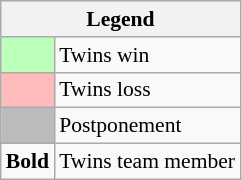<table class="wikitable" style="font-size:90%">
<tr>
<th colspan="2">Legend</th>
</tr>
<tr>
<td bgcolor="#bbffbb"> </td>
<td>Twins win</td>
</tr>
<tr>
<td bgcolor="#ffbbbb"> </td>
<td>Twins loss</td>
</tr>
<tr>
<td bgcolor="#bbbbbb"> </td>
<td>Postponement</td>
</tr>
<tr>
<td><strong>Bold</strong></td>
<td>Twins team member</td>
</tr>
</table>
